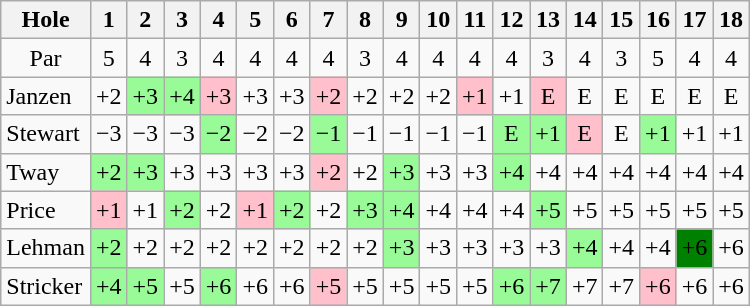<table class="wikitable" style="text-align:center">
<tr>
<th>Hole</th>
<th> 1 </th>
<th> 2 </th>
<th> 3 </th>
<th> 4 </th>
<th> 5 </th>
<th> 6 </th>
<th> 7 </th>
<th> 8 </th>
<th> 9 </th>
<th>10</th>
<th>11</th>
<th>12</th>
<th>13</th>
<th>14</th>
<th>15</th>
<th>16</th>
<th>17</th>
<th>18</th>
</tr>
<tr>
<td>Par</td>
<td>5</td>
<td>4</td>
<td>3</td>
<td>4</td>
<td>4</td>
<td>4</td>
<td>4</td>
<td>3</td>
<td>4</td>
<td>4</td>
<td>4</td>
<td>4</td>
<td>3</td>
<td>4</td>
<td>3</td>
<td>5</td>
<td>4</td>
<td>4</td>
</tr>
<tr>
<td align=left> Janzen</td>
<td>+2</td>
<td style="background: PaleGreen;">+3</td>
<td style="background: PaleGreen;">+4</td>
<td style="background: Pink;">+3</td>
<td>+3</td>
<td>+3</td>
<td style="background: Pink;">+2</td>
<td>+2</td>
<td>+2</td>
<td>+2</td>
<td style="background: Pink;">+1</td>
<td>+1</td>
<td style="background: Pink;">E</td>
<td>E</td>
<td>E</td>
<td>E</td>
<td>E</td>
<td>E</td>
</tr>
<tr>
<td align=left> Stewart</td>
<td>−3</td>
<td>−3</td>
<td>−3</td>
<td style="background: PaleGreen;">−2</td>
<td>−2</td>
<td>−2</td>
<td style="background: PaleGreen;">−1</td>
<td>−1</td>
<td>−1</td>
<td>−1</td>
<td>−1</td>
<td style="background: PaleGreen;">E</td>
<td style="background: PaleGreen;">+1</td>
<td style="background: Pink;">E</td>
<td>E</td>
<td style="background: PaleGreen;">+1</td>
<td>+1</td>
<td>+1</td>
</tr>
<tr>
<td align=left> Tway</td>
<td style="background: PaleGreen;">+2</td>
<td style="background: PaleGreen;">+3</td>
<td>+3</td>
<td>+3</td>
<td>+3</td>
<td>+3</td>
<td style="background: Pink;">+2</td>
<td>+2</td>
<td style="background: PaleGreen;">+3</td>
<td>+3</td>
<td>+3</td>
<td style="background: PaleGreen;">+4</td>
<td>+4</td>
<td>+4</td>
<td>+4</td>
<td>+4</td>
<td>+4</td>
<td>+4</td>
</tr>
<tr>
<td align=left> Price</td>
<td style="background: Pink;">+1</td>
<td>+1</td>
<td style="background: PaleGreen;">+2</td>
<td>+2</td>
<td style="background: Pink;">+1</td>
<td style="background: PaleGreen;">+2</td>
<td>+2</td>
<td style="background: PaleGreen;">+3</td>
<td style="background: PaleGreen;">+4</td>
<td>+4</td>
<td>+4</td>
<td>+4</td>
<td style="background: PaleGreen;">+5</td>
<td>+5</td>
<td>+5</td>
<td>+5</td>
<td>+5</td>
<td>+5</td>
</tr>
<tr>
<td align=left> Lehman</td>
<td style="background: PaleGreen;">+2</td>
<td>+2</td>
<td>+2</td>
<td>+2</td>
<td>+2</td>
<td>+2</td>
<td>+2</td>
<td>+2</td>
<td style="background: PaleGreen;">+3</td>
<td>+3</td>
<td>+3</td>
<td>+3</td>
<td>+3</td>
<td style="background: PaleGreen;">+4</td>
<td>+4</td>
<td>+4</td>
<td style="background: Green;">+6</td>
<td>+6</td>
</tr>
<tr>
<td align=left> Stricker</td>
<td style="background: PaleGreen;">+4</td>
<td style="background: PaleGreen;">+5</td>
<td>+5</td>
<td style="background: PaleGreen;">+6</td>
<td>+6</td>
<td>+6</td>
<td style="background: Pink;">+5</td>
<td>+5</td>
<td>+5</td>
<td>+5</td>
<td>+5</td>
<td style="background: PaleGreen;">+6</td>
<td style="background: PaleGreen;">+7</td>
<td>+7</td>
<td>+7</td>
<td style="background: Pink;">+6</td>
<td>+6</td>
<td>+6</td>
</tr>
</table>
